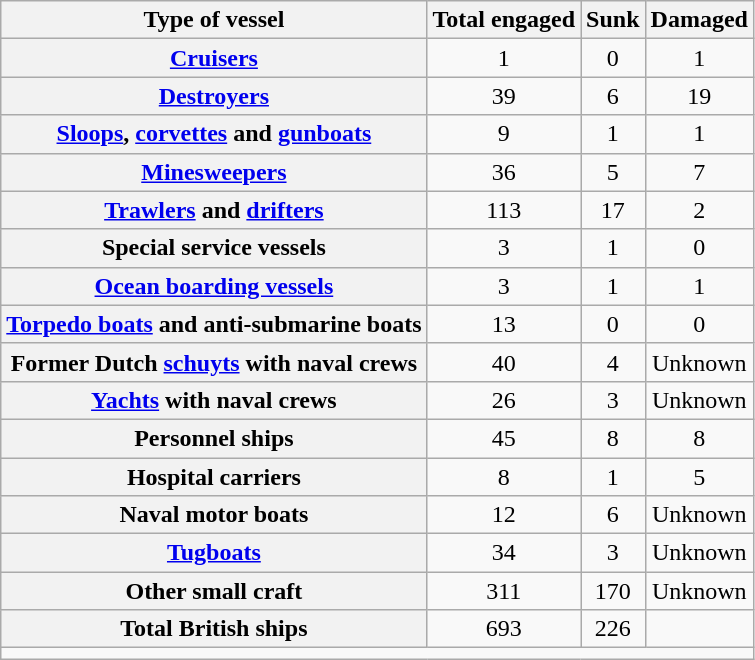<table class="wikitable plainrowheaders" style="text-align: center;">
<tr>
<th scope="col">Type of vessel</th>
<th scope="col">Total engaged</th>
<th scope="col">Sunk</th>
<th scope="col">Damaged</th>
</tr>
<tr>
<th scope="row"><a href='#'>Cruisers</a></th>
<td>1</td>
<td>0</td>
<td>1</td>
</tr>
<tr>
<th scope="row"><a href='#'>Destroyers</a></th>
<td>39</td>
<td>6</td>
<td>19</td>
</tr>
<tr>
<th scope="row"><a href='#'>Sloops</a>, <a href='#'>corvettes</a> and <a href='#'>gunboats</a></th>
<td>9</td>
<td>1</td>
<td>1</td>
</tr>
<tr>
<th scope="row"><a href='#'>Minesweepers</a></th>
<td>36</td>
<td>5</td>
<td>7</td>
</tr>
<tr>
<th scope="row"><a href='#'>Trawlers</a> and <a href='#'>drifters</a></th>
<td>113</td>
<td>17</td>
<td>2</td>
</tr>
<tr>
<th scope="row">Special service vessels</th>
<td>3</td>
<td>1</td>
<td>0</td>
</tr>
<tr>
<th scope="row"><a href='#'>Ocean boarding vessels</a></th>
<td>3</td>
<td>1</td>
<td>1</td>
</tr>
<tr>
<th scope="row"><a href='#'>Torpedo boats</a> and anti-submarine boats</th>
<td>13</td>
<td>0</td>
<td>0</td>
</tr>
<tr>
<th scope="row">Former Dutch <a href='#'>schuyts</a> with naval crews</th>
<td>40</td>
<td>4</td>
<td>Unknown</td>
</tr>
<tr>
<th scope="row"><a href='#'>Yachts</a> with naval crews</th>
<td>26</td>
<td>3</td>
<td>Unknown</td>
</tr>
<tr>
<th scope="row">Personnel ships</th>
<td>45</td>
<td>8</td>
<td>8</td>
</tr>
<tr>
<th scope="row">Hospital carriers</th>
<td>8</td>
<td>1</td>
<td>5</td>
</tr>
<tr>
<th scope="row">Naval motor boats</th>
<td>12</td>
<td>6</td>
<td>Unknown</td>
</tr>
<tr>
<th scope="row"><a href='#'>Tugboats</a></th>
<td>34</td>
<td>3</td>
<td>Unknown</td>
</tr>
<tr>
<th scope="row">Other small craft</th>
<td>311</td>
<td>170</td>
<td>Unknown</td>
</tr>
<tr>
<th scope="row">Total British ships</th>
<td>693</td>
<td>226</td>
<td></td>
</tr>
<tr>
<td colspan="4"></td>
</tr>
</table>
